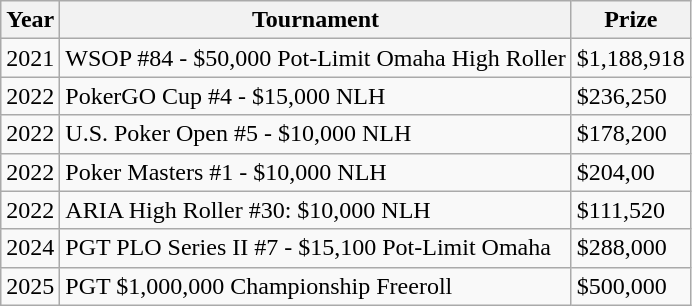<table class="wikitable">
<tr>
<th>Year</th>
<th>Tournament</th>
<th>Prize</th>
</tr>
<tr>
<td>2021</td>
<td>WSOP #84 - $50,000 Pot-Limit Omaha High Roller</td>
<td>$1,188,918</td>
</tr>
<tr>
<td>2022</td>
<td>PokerGO Cup #4 - $15,000 NLH</td>
<td>$236,250</td>
</tr>
<tr>
<td>2022</td>
<td>U.S. Poker Open #5 - $10,000 NLH</td>
<td>$178,200</td>
</tr>
<tr>
<td>2022</td>
<td>Poker Masters #1 - $10,000 NLH</td>
<td>$204,00</td>
</tr>
<tr>
<td>2022</td>
<td>ARIA High Roller #30: $10,000 NLH</td>
<td>$111,520</td>
</tr>
<tr>
<td>2024</td>
<td>PGT PLO Series II #7 - $15,100 Pot-Limit Omaha</td>
<td>$288,000</td>
</tr>
<tr>
<td>2025</td>
<td>PGT $1,000,000 Championship Freeroll</td>
<td>$500,000</td>
</tr>
</table>
